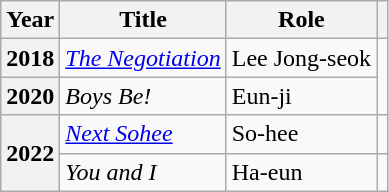<table class="wikitable plainrowheaders sortable">
<tr>
<th scope="col">Year</th>
<th scope="col">Title</th>
<th scope="col">Role</th>
<th scope="col" class="unsortable"></th>
</tr>
<tr>
<th scope="row">2018</th>
<td><a href='#'><em>The Negotiation</em></a></td>
<td>Lee Jong-seok</td>
<td rowspan="2" style="text-align:center"></td>
</tr>
<tr>
<th scope="row">2020</th>
<td><em>Boys Be! </em></td>
<td>Eun-ji</td>
</tr>
<tr>
<th scope="row" rowspan="2">2022</th>
<td><em><a href='#'>Next Sohee</a></em></td>
<td>So-hee</td>
<td style="text-align:center"></td>
</tr>
<tr>
<td><em>You and I</em></td>
<td>Ha-eun</td>
<td style="text-align:center"></td>
</tr>
</table>
